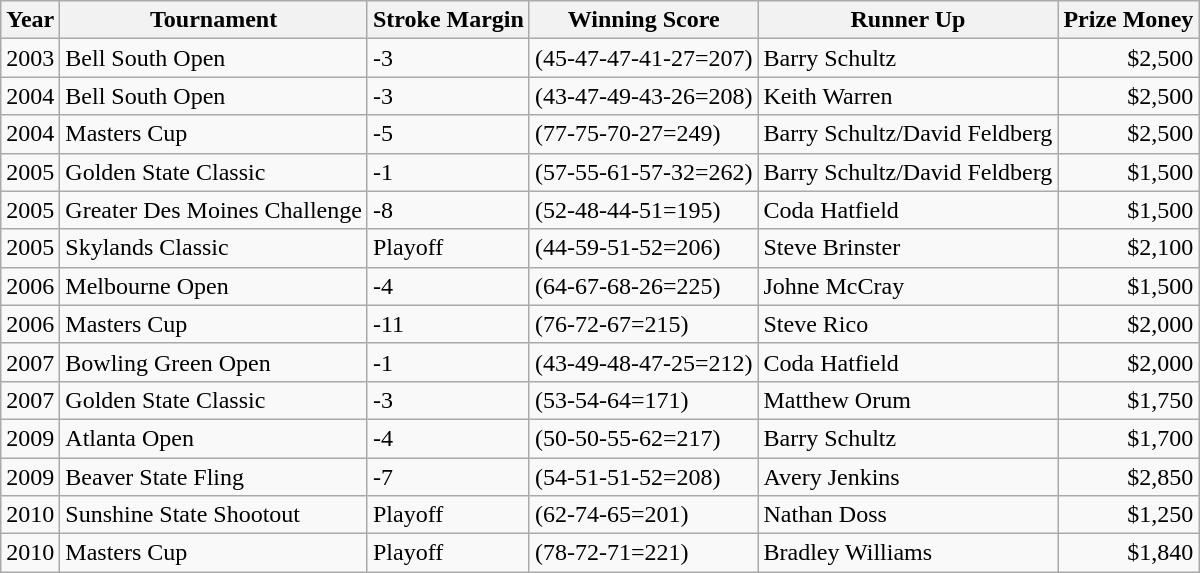<table class="wikitable">
<tr>
<th>Year</th>
<th>Tournament</th>
<th>Stroke Margin</th>
<th>Winning Score</th>
<th>Runner Up</th>
<th>Prize Money</th>
</tr>
<tr>
<td>2003</td>
<td>Bell South Open</td>
<td>-3</td>
<td>(45-47-47-41-27=207)</td>
<td>Barry Schultz</td>
<td align="right">$2,500</td>
</tr>
<tr>
<td>2004</td>
<td>Bell South Open</td>
<td>-3</td>
<td>(43-47-49-43-26=208)</td>
<td>Keith Warren</td>
<td align="right">$2,500</td>
</tr>
<tr>
<td>2004</td>
<td>Masters Cup</td>
<td>-5</td>
<td>(77-75-70-27=249)</td>
<td>Barry Schultz/David Feldberg</td>
<td align="right">$2,500</td>
</tr>
<tr>
<td>2005</td>
<td>Golden State Classic</td>
<td>-1</td>
<td>(57-55-61-57-32=262)</td>
<td>Barry Schultz/David Feldberg</td>
<td align="right">$1,500</td>
</tr>
<tr>
<td>2005</td>
<td>Greater Des Moines Challenge</td>
<td>-8</td>
<td>(52-48-44-51=195)</td>
<td>Coda Hatfield</td>
<td align="right">$1,500</td>
</tr>
<tr>
<td>2005</td>
<td>Skylands Classic</td>
<td>Playoff</td>
<td>(44-59-51-52=206)</td>
<td>Steve Brinster</td>
<td align="right">$2,100</td>
</tr>
<tr>
<td>2006</td>
<td>Melbourne Open</td>
<td>-4</td>
<td>(64-67-68-26=225)</td>
<td>Johne McCray</td>
<td align="right">$1,500</td>
</tr>
<tr>
<td>2006</td>
<td>Masters Cup</td>
<td>-11</td>
<td>(76-72-67=215)</td>
<td>Steve Rico</td>
<td align="right">$2,000</td>
</tr>
<tr>
<td>2007</td>
<td>Bowling Green Open</td>
<td>-1</td>
<td>(43-49-48-47-25=212)</td>
<td>Coda Hatfield</td>
<td align="right">$2,000</td>
</tr>
<tr>
<td>2007</td>
<td>Golden State Classic</td>
<td>-3</td>
<td>(53-54-64=171)</td>
<td>Matthew Orum</td>
<td align="right">$1,750</td>
</tr>
<tr>
<td>2009</td>
<td>Atlanta Open</td>
<td>-4</td>
<td>(50-50-55-62=217)</td>
<td>Barry Schultz</td>
<td align="right">$1,700</td>
</tr>
<tr>
<td>2009</td>
<td>Beaver State Fling</td>
<td>-7</td>
<td>(54-51-51-52=208)</td>
<td>Avery Jenkins</td>
<td align="right">$2,850</td>
</tr>
<tr>
<td>2010</td>
<td>Sunshine State Shootout</td>
<td>Playoff</td>
<td>(62-74-65=201)</td>
<td>Nathan Doss</td>
<td align="right">$1,250</td>
</tr>
<tr>
<td>2010</td>
<td>Masters Cup</td>
<td>Playoff</td>
<td>(78-72-71=221)</td>
<td>Bradley Williams</td>
<td align="right">$1,840</td>
</tr>
</table>
